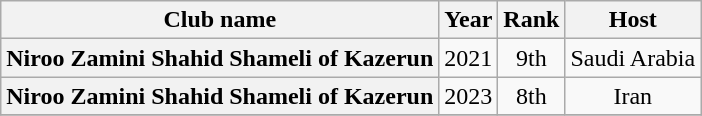<table class="wikitable" style="text-align: center;">
<tr>
<th rowspan=1>Club name</th>
<th rowspan=1>Year</th>
<th rowspan=1>Rank</th>
<th rowspan=1>Host</th>
</tr>
<tr>
<th>Niroo Zamini Shahid Shameli of Kazerun</th>
<td>2021</td>
<td>9th</td>
<td>Saudi Arabia</td>
</tr>
<tr>
<th>Niroo Zamini Shahid Shameli of Kazerun</th>
<td>2023</td>
<td>8th</td>
<td>Iran</td>
</tr>
<tr>
</tr>
</table>
